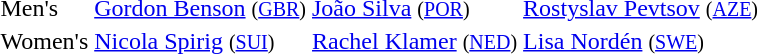<table>
<tr>
<td>Men's<br></td>
<td> <a href='#'>Gordon Benson</a> <small>(<a href='#'>GBR</a>)</small></td>
<td> <a href='#'>João Silva</a> <small>(<a href='#'>POR</a>)</small></td>
<td> <a href='#'>Rostyslav Pevtsov</a> <small>(<a href='#'>AZE</a>)</small></td>
</tr>
<tr>
<td>Women's<br></td>
<td> <a href='#'>Nicola Spirig</a> <small>(<a href='#'>SUI</a>)</small></td>
<td> <a href='#'>Rachel Klamer</a> <small>(<a href='#'>NED</a>)</small></td>
<td> <a href='#'>Lisa Nordén</a> <small>(<a href='#'>SWE</a>)</small></td>
</tr>
</table>
